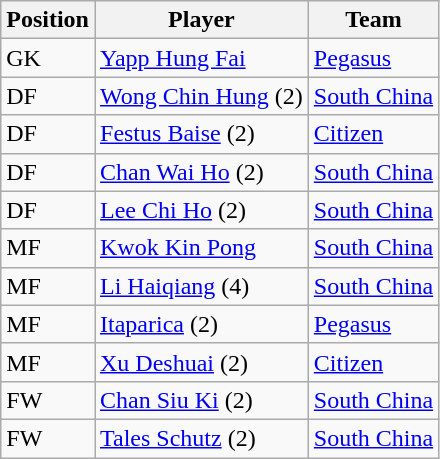<table class="wikitable">
<tr>
<th>Position</th>
<th>Player</th>
<th>Team</th>
</tr>
<tr>
<td>GK</td>
<td> <a href='#'>Yapp Hung Fai</a></td>
<td><a href='#'>Pegasus</a></td>
</tr>
<tr>
<td>DF</td>
<td> <a href='#'>Wong Chin Hung</a> (2)</td>
<td><a href='#'>South China</a></td>
</tr>
<tr>
<td>DF</td>
<td> <a href='#'>Festus Baise</a> (2)</td>
<td><a href='#'>Citizen</a></td>
</tr>
<tr>
<td>DF</td>
<td> <a href='#'>Chan Wai Ho</a> (2)</td>
<td><a href='#'>South China</a></td>
</tr>
<tr>
<td>DF</td>
<td> <a href='#'>Lee Chi Ho</a> (2)</td>
<td><a href='#'>South China</a></td>
</tr>
<tr>
<td>MF</td>
<td> <a href='#'>Kwok Kin Pong</a></td>
<td><a href='#'>South China</a></td>
</tr>
<tr>
<td>MF</td>
<td> <a href='#'>Li Haiqiang</a> (4)</td>
<td><a href='#'>South China</a></td>
</tr>
<tr>
<td>MF</td>
<td> <a href='#'>Itaparica</a> (2)</td>
<td><a href='#'>Pegasus</a></td>
</tr>
<tr>
<td>MF</td>
<td> <a href='#'>Xu Deshuai</a> (2)</td>
<td><a href='#'>Citizen</a></td>
</tr>
<tr>
<td>FW</td>
<td> <a href='#'>Chan Siu Ki</a> (2)</td>
<td><a href='#'>South China</a></td>
</tr>
<tr>
<td>FW</td>
<td> <a href='#'>Tales Schutz</a> (2)</td>
<td><a href='#'>South China</a></td>
</tr>
</table>
